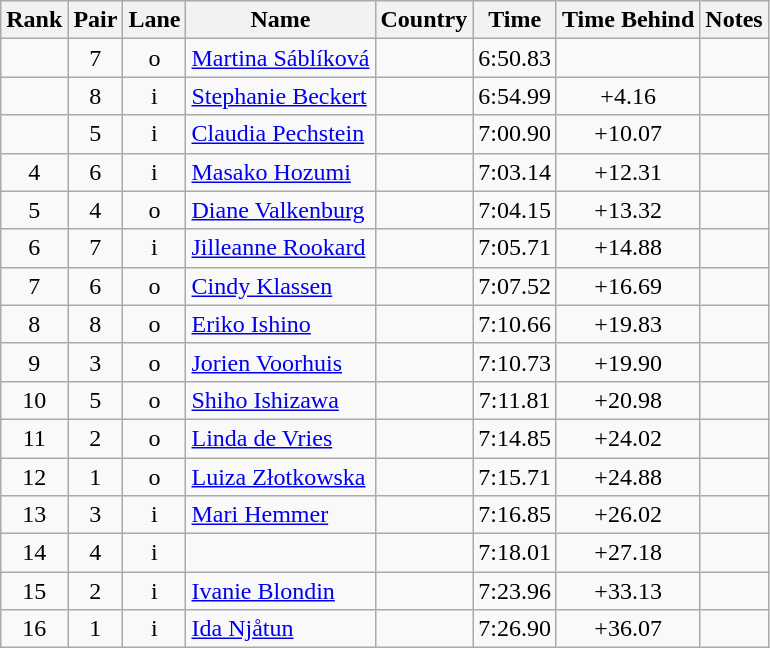<table class="wikitable sortable" style="text-align:center">
<tr>
<th>Rank</th>
<th>Pair</th>
<th>Lane</th>
<th>Name</th>
<th>Country</th>
<th>Time</th>
<th>Time Behind</th>
<th>Notes</th>
</tr>
<tr>
<td></td>
<td>7</td>
<td>o</td>
<td align="left"><a href='#'>Martina Sáblíková</a></td>
<td align="left"></td>
<td>6:50.83</td>
<td></td>
<td></td>
</tr>
<tr>
<td></td>
<td>8</td>
<td>i</td>
<td align="left"><a href='#'>Stephanie Beckert</a></td>
<td align="left"></td>
<td>6:54.99</td>
<td>+4.16</td>
<td></td>
</tr>
<tr>
<td></td>
<td>5</td>
<td>i</td>
<td align="left"><a href='#'>Claudia Pechstein</a></td>
<td align="left"></td>
<td>7:00.90</td>
<td>+10.07</td>
<td></td>
</tr>
<tr>
<td>4</td>
<td>6</td>
<td>i</td>
<td align="left"><a href='#'>Masako Hozumi</a></td>
<td align="left"></td>
<td>7:03.14</td>
<td>+12.31</td>
<td></td>
</tr>
<tr>
<td>5</td>
<td>4</td>
<td>o</td>
<td align="left"><a href='#'>Diane Valkenburg</a></td>
<td align="left"></td>
<td>7:04.15</td>
<td>+13.32</td>
<td></td>
</tr>
<tr>
<td>6</td>
<td>7</td>
<td>i</td>
<td align="left"><a href='#'>Jilleanne Rookard</a></td>
<td align="left"></td>
<td>7:05.71</td>
<td>+14.88</td>
<td></td>
</tr>
<tr>
<td>7</td>
<td>6</td>
<td>o</td>
<td align="left"><a href='#'>Cindy Klassen</a></td>
<td align="left"></td>
<td>7:07.52</td>
<td>+16.69</td>
<td></td>
</tr>
<tr>
<td>8</td>
<td>8</td>
<td>o</td>
<td align="left"><a href='#'>Eriko Ishino</a></td>
<td align="left"></td>
<td>7:10.66</td>
<td>+19.83</td>
<td></td>
</tr>
<tr>
<td>9</td>
<td>3</td>
<td>o</td>
<td align="left"><a href='#'>Jorien Voorhuis</a></td>
<td align="left"></td>
<td>7:10.73</td>
<td>+19.90</td>
<td></td>
</tr>
<tr>
<td>10</td>
<td>5</td>
<td>o</td>
<td align="left"><a href='#'>Shiho Ishizawa</a></td>
<td align="left"></td>
<td>7:11.81</td>
<td>+20.98</td>
<td></td>
</tr>
<tr>
<td>11</td>
<td>2</td>
<td>o</td>
<td align="left"><a href='#'>Linda de Vries</a></td>
<td align="left"></td>
<td>7:14.85</td>
<td>+24.02</td>
<td></td>
</tr>
<tr>
<td>12</td>
<td>1</td>
<td>o</td>
<td align="left"><a href='#'>Luiza Złotkowska</a></td>
<td align="left"></td>
<td>7:15.71</td>
<td>+24.88</td>
<td></td>
</tr>
<tr>
<td>13</td>
<td>3</td>
<td>i</td>
<td align="left"><a href='#'>Mari Hemmer</a></td>
<td align="left"></td>
<td>7:16.85</td>
<td>+26.02</td>
<td></td>
</tr>
<tr>
<td>14</td>
<td>4</td>
<td>i</td>
<td align="left"></td>
<td align="left"></td>
<td>7:18.01</td>
<td>+27.18</td>
<td></td>
</tr>
<tr>
<td>15</td>
<td>2</td>
<td>i</td>
<td align="left"><a href='#'>Ivanie Blondin</a></td>
<td align="left"></td>
<td>7:23.96</td>
<td>+33.13</td>
<td></td>
</tr>
<tr>
<td>16</td>
<td>1</td>
<td>i</td>
<td align="left"><a href='#'>Ida Njåtun</a></td>
<td align="left"></td>
<td>7:26.90</td>
<td>+36.07</td>
<td></td>
</tr>
</table>
